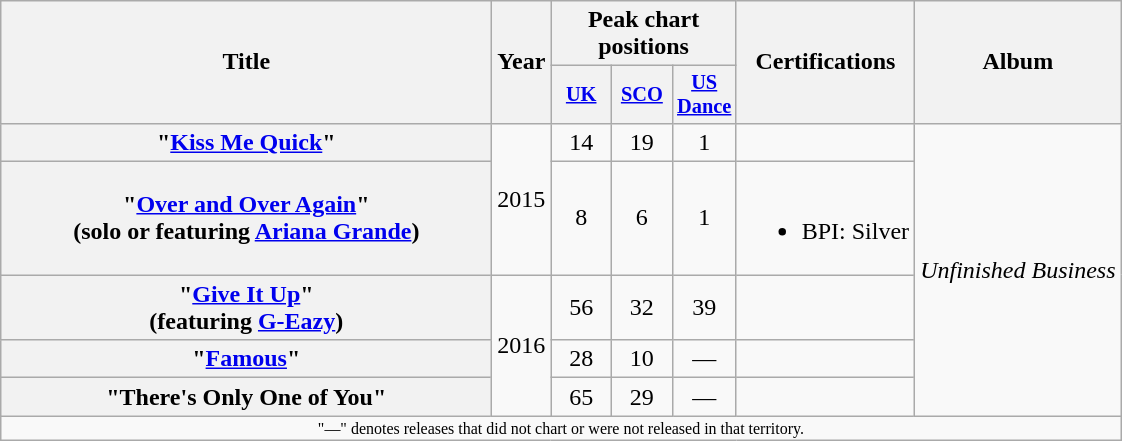<table class="wikitable plainrowheaders" style="text-align:center;">
<tr>
<th scope="col" rowspan="2" style="width:20em;">Title</th>
<th scope="col" rowspan="2">Year</th>
<th scope="col" colspan="3">Peak chart<br>positions</th>
<th scope="col" rowspan="2">Certifications</th>
<th scope="col" rowspan="2">Album</th>
</tr>
<tr>
<th scope="col" style="width:2.5em;font-size:85%;"><a href='#'>UK</a><br></th>
<th scope="col" style="width:2.5em;font-size:85%;"><a href='#'>SCO</a><br></th>
<th scope="col" style="width:2.5em;font-size:85%;"><a href='#'>US<br>Dance</a><br></th>
</tr>
<tr>
<th scope="row">"<a href='#'>Kiss Me Quick</a>"</th>
<td rowspan=2>2015</td>
<td>14</td>
<td>19</td>
<td>1</td>
<td></td>
<td rowspan=5><em>Unfinished Business</em></td>
</tr>
<tr>
<th scope="row">"<a href='#'>Over and Over Again</a>"<br><span>(solo or featuring <a href='#'>Ariana Grande</a>)</span></th>
<td>8</td>
<td>6</td>
<td>1</td>
<td><br><ul><li>BPI: Silver</li></ul></td>
</tr>
<tr>
<th scope="row">"<a href='#'>Give It Up</a>"<br><span>(featuring <a href='#'>G-Eazy</a>)</span></th>
<td rowspan=3>2016</td>
<td>56</td>
<td>32</td>
<td>39</td>
<td></td>
</tr>
<tr>
<th scope="row">"<a href='#'>Famous</a>"</th>
<td>28</td>
<td>10</td>
<td>—</td>
<td></td>
</tr>
<tr>
<th scope="row">"There's Only One of You"</th>
<td>65</td>
<td>29</td>
<td>—</td>
<td></td>
</tr>
<tr>
<td align="center" colspan="15" style="font-size:8pt">"—" denotes releases that did not chart or were not released in that territory.</td>
</tr>
</table>
